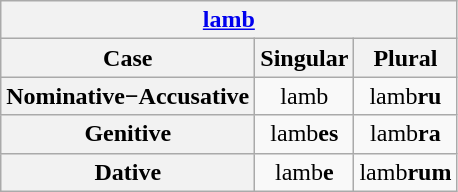<table class="wikitable" style="text-align:center">
<tr>
<th colspan="3"><a href='#'>lamb</a></th>
</tr>
<tr>
<th>Case</th>
<th>Singular</th>
<th>Plural</th>
</tr>
<tr>
<th>Nominative−Accusative</th>
<td>lamb</td>
<td>lamb<strong>ru</strong></td>
</tr>
<tr>
<th>Genitive</th>
<td>lamb<strong>es</strong></td>
<td>lamb<strong>ra</strong></td>
</tr>
<tr>
<th>Dative</th>
<td>lamb<strong>e</strong></td>
<td>lamb<strong>rum</strong></td>
</tr>
</table>
